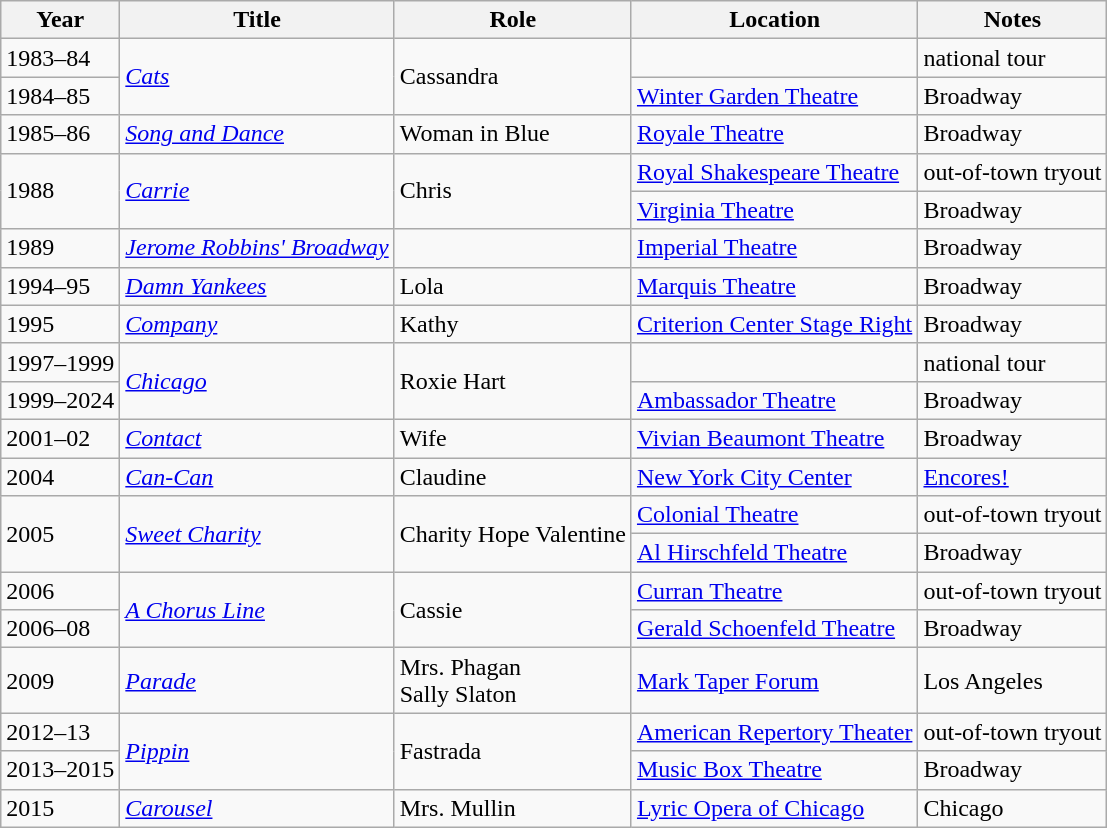<table class="wikitable">
<tr>
<th>Year</th>
<th>Title</th>
<th>Role</th>
<th>Location</th>
<th>Notes</th>
</tr>
<tr>
<td>1983–84</td>
<td rowspan="2"><em><a href='#'>Cats</a></em></td>
<td rowspan="2">Cassandra</td>
<td></td>
<td>national tour</td>
</tr>
<tr>
<td>1984–85</td>
<td><a href='#'>Winter Garden Theatre</a></td>
<td>Broadway </td>
</tr>
<tr>
<td>1985–86</td>
<td><em><a href='#'>Song and Dance</a></em></td>
<td>Woman in Blue</td>
<td><a href='#'>Royale Theatre</a></td>
<td>Broadway</td>
</tr>
<tr>
<td rowspan="2">1988</td>
<td rowspan="2"><em><a href='#'>Carrie</a></em></td>
<td rowspan="2">Chris</td>
<td><a href='#'>Royal Shakespeare Theatre</a></td>
<td>out-of-town tryout</td>
</tr>
<tr>
<td><a href='#'>Virginia Theatre</a></td>
<td>Broadway</td>
</tr>
<tr>
<td>1989</td>
<td><em><a href='#'>Jerome Robbins' Broadway</a></em></td>
<td></td>
<td><a href='#'>Imperial Theatre</a></td>
<td>Broadway</td>
</tr>
<tr>
<td>1994–95</td>
<td><em><a href='#'>Damn Yankees</a></em></td>
<td>Lola</td>
<td><a href='#'>Marquis Theatre</a></td>
<td>Broadway </td>
</tr>
<tr>
<td>1995</td>
<td><em><a href='#'>Company</a></em></td>
<td>Kathy</td>
<td><a href='#'>Criterion Center Stage Right</a></td>
<td>Broadway</td>
</tr>
<tr>
<td>1997–1999</td>
<td rowspan="2"><em><a href='#'>Chicago</a></em></td>
<td rowspan="2">Roxie Hart</td>
<td></td>
<td>national tour</td>
</tr>
<tr>
<td>1999–2024</td>
<td><a href='#'>Ambassador Theatre</a></td>
<td>Broadway </td>
</tr>
<tr>
<td>2001–02</td>
<td><em><a href='#'>Contact</a></em></td>
<td>Wife</td>
<td><a href='#'>Vivian Beaumont Theatre</a></td>
<td>Broadway </td>
</tr>
<tr>
<td>2004</td>
<td><em><a href='#'>Can-Can</a></em></td>
<td>Claudine</td>
<td><a href='#'>New York City Center</a></td>
<td><a href='#'>Encores!</a></td>
</tr>
<tr>
<td rowspan="2">2005</td>
<td rowspan="2"><em><a href='#'>Sweet Charity</a></em></td>
<td rowspan="2">Charity Hope Valentine </td>
<td><a href='#'>Colonial Theatre</a></td>
<td>out-of-town tryout</td>
</tr>
<tr>
<td><a href='#'>Al Hirschfeld Theatre</a></td>
<td>Broadway</td>
</tr>
<tr>
<td>2006</td>
<td rowspan="2"><em><a href='#'>A Chorus Line</a></em></td>
<td rowspan="2">Cassie</td>
<td><a href='#'>Curran Theatre</a></td>
<td>out-of-town tryout</td>
</tr>
<tr>
<td>2006–08</td>
<td><a href='#'>Gerald Schoenfeld Theatre</a></td>
<td>Broadway</td>
</tr>
<tr>
<td>2009</td>
<td><em><a href='#'>Parade</a></em></td>
<td>Mrs. Phagan <br> Sally Slaton</td>
<td><a href='#'>Mark Taper Forum</a></td>
<td>Los Angeles</td>
</tr>
<tr>
<td>2012–13</td>
<td rowspan="2"><em><a href='#'>Pippin</a></em></td>
<td rowspan="2">Fastrada</td>
<td><a href='#'>American Repertory Theater</a></td>
<td>out-of-town tryout</td>
</tr>
<tr>
<td>2013–2015</td>
<td><a href='#'>Music Box Theatre</a></td>
<td>Broadway</td>
</tr>
<tr>
<td>2015</td>
<td><em><a href='#'>Carousel</a></em></td>
<td>Mrs. Mullin</td>
<td><a href='#'>Lyric Opera of Chicago</a></td>
<td>Chicago</td>
</tr>
</table>
